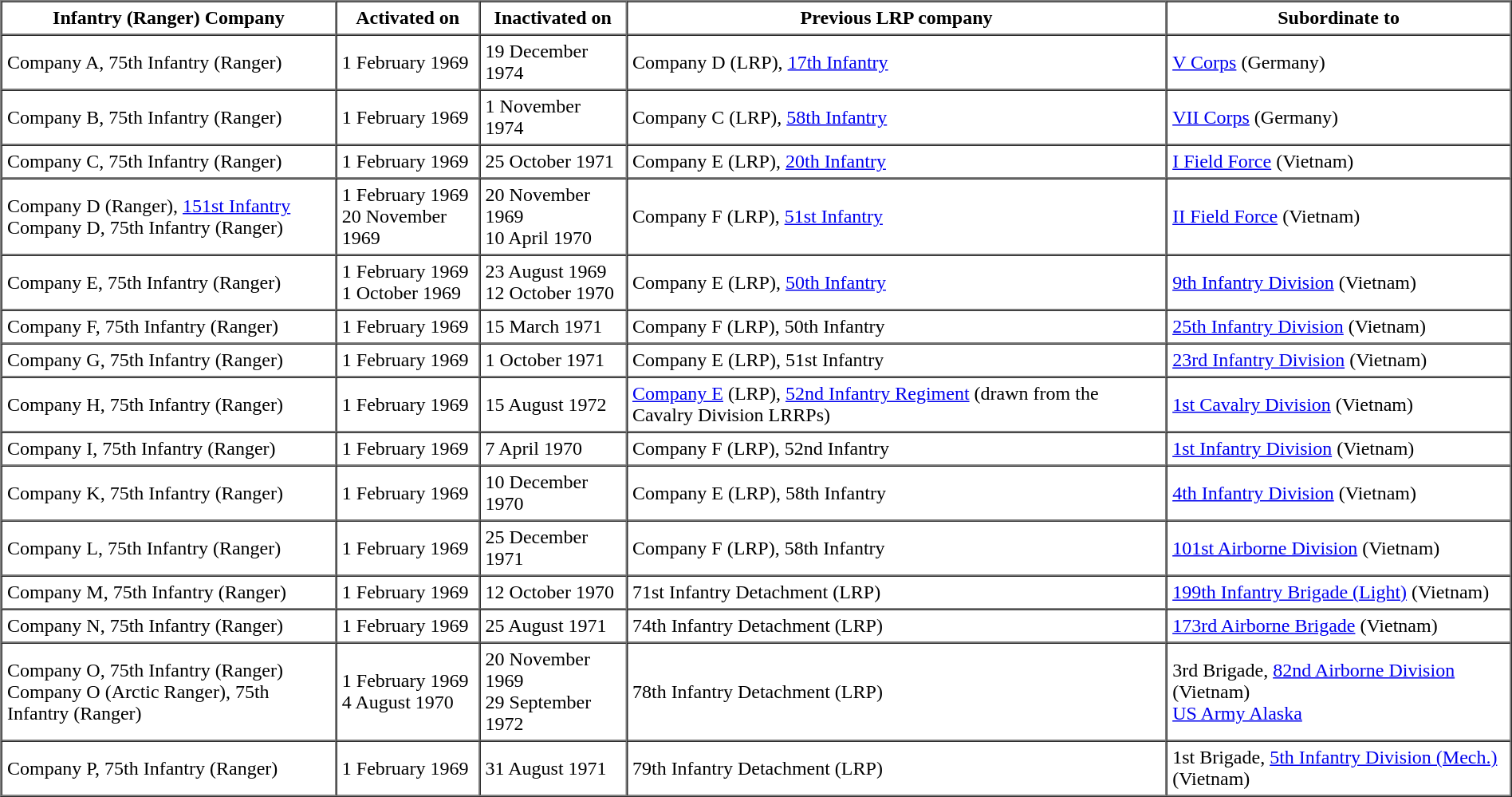<table border=1 cellpadding=4 cellspacing=0 style=" border:1 px #000000 solid;margin:1em auto;">
<tr>
<th>Infantry (Ranger) Company</th>
<th>Activated on</th>
<th>Inactivated on</th>
<th>Previous LRP company</th>
<th>Subordinate to</th>
</tr>
<tr>
<td>Company A, 75th Infantry (Ranger)</td>
<td>1 February 1969</td>
<td>19 December 1974</td>
<td>Company D (LRP), <a href='#'>17th Infantry</a></td>
<td><a href='#'>V Corps</a> (Germany)</td>
</tr>
<tr>
<td>Company B, 75th Infantry (Ranger)</td>
<td>1 February 1969</td>
<td>1 November 1974</td>
<td>Company C (LRP), <a href='#'>58th Infantry</a></td>
<td><a href='#'>VII Corps</a> (Germany)</td>
</tr>
<tr>
<td>Company C, 75th Infantry (Ranger)</td>
<td>1 February 1969</td>
<td>25 October 1971</td>
<td>Company E (LRP), <a href='#'>20th Infantry</a></td>
<td><a href='#'>I Field Force</a> (Vietnam)</td>
</tr>
<tr>
<td>Company D (Ranger), <a href='#'>151st Infantry</a>  <br> Company D, 75th Infantry (Ranger)</td>
<td>1 February 1969 <br> 20 November 1969</td>
<td>20 November 1969 <br> 10 April 1970</td>
<td>Company F (LRP), <a href='#'>51st Infantry</a></td>
<td><a href='#'>II Field Force</a> (Vietnam)</td>
</tr>
<tr>
<td>Company E, 75th Infantry (Ranger)</td>
<td>1 February 1969 <br> 1 October 1969</td>
<td>23 August 1969 <br> 12 October 1970</td>
<td>Company E (LRP), <a href='#'>50th Infantry</a></td>
<td><a href='#'>9th Infantry Division</a> (Vietnam)</td>
</tr>
<tr>
<td>Company F, 75th Infantry (Ranger)</td>
<td>1 February 1969</td>
<td>15 March 1971</td>
<td>Company F (LRP), 50th Infantry</td>
<td><a href='#'>25th Infantry Division</a> (Vietnam)</td>
</tr>
<tr>
<td>Company G, 75th Infantry (Ranger)</td>
<td>1 February 1969</td>
<td>1 October 1971</td>
<td>Company E (LRP), 51st Infantry</td>
<td><a href='#'>23rd Infantry Division</a> (Vietnam)</td>
</tr>
<tr>
<td>Company H, 75th Infantry (Ranger)</td>
<td>1 February 1969</td>
<td>15 August 1972</td>
<td><a href='#'>Company E</a> (LRP), <a href='#'>52nd Infantry Regiment</a> (drawn from the Cavalry Division LRRPs)</td>
<td><a href='#'>1st Cavalry Division</a> (Vietnam)</td>
</tr>
<tr>
<td>Company I, 75th Infantry (Ranger)</td>
<td>1 February 1969</td>
<td>7 April 1970</td>
<td>Company F (LRP), 52nd Infantry</td>
<td><a href='#'>1st Infantry Division</a> (Vietnam)</td>
</tr>
<tr>
<td>Company K, 75th Infantry (Ranger)</td>
<td>1 February 1969</td>
<td>10 December 1970</td>
<td>Company E (LRP), 58th Infantry</td>
<td><a href='#'>4th Infantry Division</a> (Vietnam)</td>
</tr>
<tr>
<td>Company L, 75th Infantry (Ranger)</td>
<td>1 February 1969</td>
<td>25 December 1971</td>
<td>Company F (LRP), 58th Infantry</td>
<td><a href='#'>101st Airborne Division</a> (Vietnam)</td>
</tr>
<tr>
<td>Company M, 75th Infantry (Ranger)</td>
<td>1 February 1969</td>
<td>12 October 1970</td>
<td>71st Infantry Detachment (LRP)</td>
<td><a href='#'>199th Infantry Brigade (Light)</a> (Vietnam)</td>
</tr>
<tr>
<td>Company N, 75th Infantry (Ranger)</td>
<td>1 February 1969</td>
<td>25 August 1971</td>
<td>74th Infantry Detachment (LRP)</td>
<td><a href='#'>173rd Airborne Brigade</a> (Vietnam)</td>
</tr>
<tr>
<td>Company O, 75th Infantry (Ranger) <br> Company O (Arctic Ranger), 75th Infantry (Ranger)</td>
<td>1 February 1969 <br> 4 August 1970</td>
<td>20 November 1969 <br> 29 September 1972</td>
<td>78th Infantry Detachment (LRP)</td>
<td>3rd Brigade, <a href='#'>82nd Airborne Division</a> (Vietnam) <br> <a href='#'>US Army Alaska</a></td>
</tr>
<tr>
<td>Company P, 75th Infantry (Ranger)</td>
<td>1 February 1969</td>
<td>31 August 1971</td>
<td>79th Infantry Detachment (LRP)</td>
<td>1st Brigade, <a href='#'>5th Infantry Division (Mech.)</a> (Vietnam)</td>
</tr>
</table>
